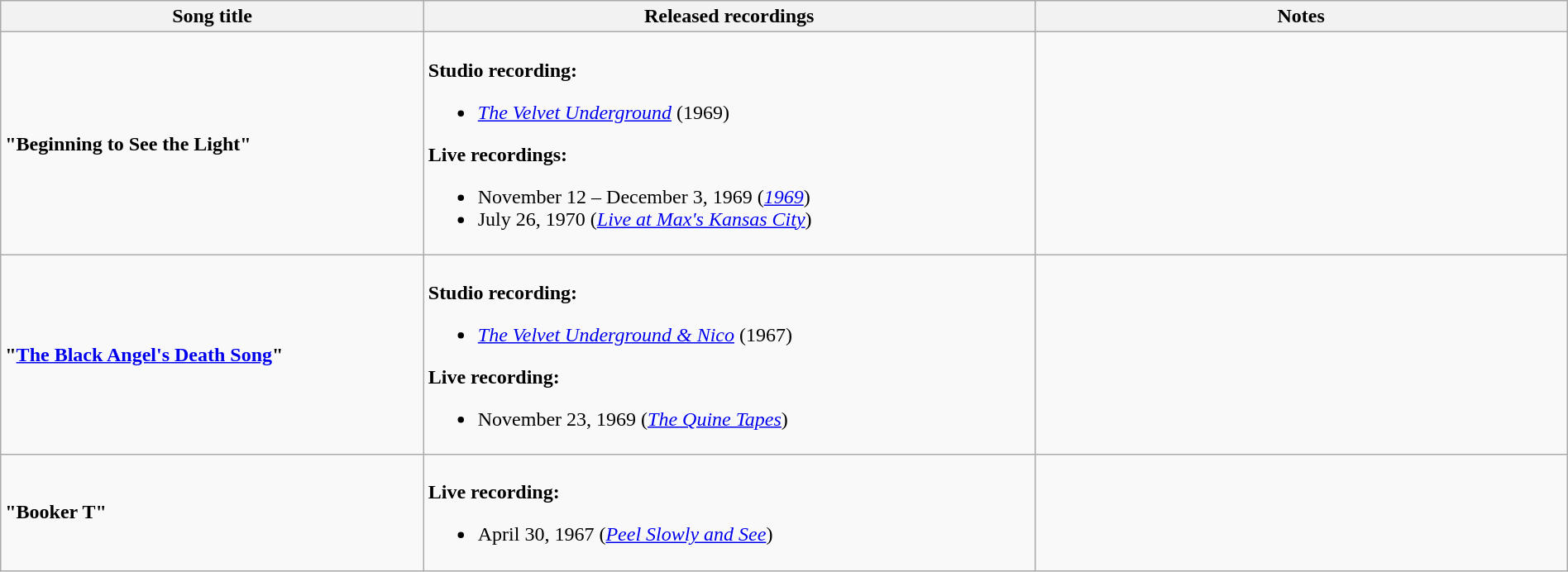<table class="wikitable" style="width:100%;">
<tr>
<th style="width:27%;">Song title</th>
<th style="width:39%;">Released recordings</th>
<th style="width:34%;">Notes</th>
</tr>
<tr>
<td><strong>"Beginning to See the Light"</strong></td>
<td><br><strong>Studio recording:</strong><ul><li><em><a href='#'>The Velvet Underground</a></em> (1969)</li></ul><strong>Live recordings:</strong><ul><li>November 12 – December 3, 1969 (<em><a href='#'>1969</a></em>)</li><li>July 26, 1970 (<em><a href='#'>Live at Max's Kansas City</a></em>)</li></ul></td>
<td></td>
</tr>
<tr>
<td><strong>"<a href='#'>The Black Angel's Death Song</a>"</strong></td>
<td><br><strong>Studio recording:</strong><ul><li><em><a href='#'>The Velvet Underground & Nico</a></em> (1967)</li></ul><strong>Live recording:</strong><ul><li>November 23, 1969 (<em><a href='#'>The Quine Tapes</a></em>)</li></ul></td>
<td></td>
</tr>
<tr>
<td><strong>"Booker T"</strong></td>
<td><br><strong>Live recording:</strong><ul><li>April 30, 1967 (<em><a href='#'>Peel Slowly and See</a></em>)</li></ul></td>
<td><br><br></td>
</tr>
</table>
